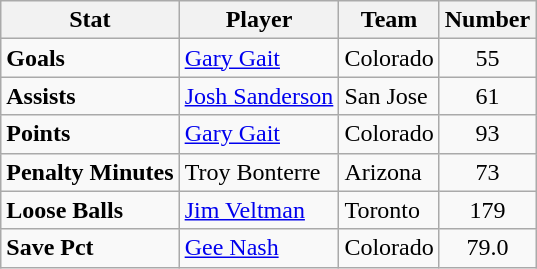<table class="wikitable">
<tr>
<th>Stat</th>
<th>Player</th>
<th>Team</th>
<th>Number</th>
</tr>
<tr>
<td><strong>Goals</strong></td>
<td><a href='#'>Gary Gait</a></td>
<td>Colorado</td>
<td align="center">55</td>
</tr>
<tr>
<td><strong>Assists</strong></td>
<td><a href='#'>Josh Sanderson</a></td>
<td>San Jose</td>
<td align="center">61</td>
</tr>
<tr>
<td><strong>Points</strong></td>
<td><a href='#'>Gary Gait</a></td>
<td>Colorado</td>
<td align="center">93</td>
</tr>
<tr>
<td><strong>Penalty Minutes</strong></td>
<td>Troy Bonterre</td>
<td>Arizona</td>
<td align="center">73</td>
</tr>
<tr>
<td><strong>Loose Balls</strong></td>
<td><a href='#'>Jim Veltman</a></td>
<td>Toronto</td>
<td align="center">179</td>
</tr>
<tr>
<td><strong>Save Pct</strong></td>
<td><a href='#'>Gee Nash</a></td>
<td>Colorado</td>
<td align="center">79.0</td>
</tr>
</table>
